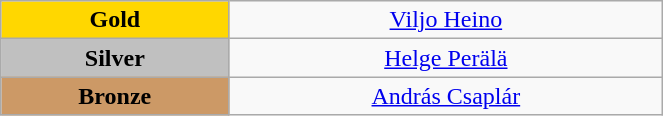<table class="wikitable" style="text-align:center; " width="35%">
<tr>
<td bgcolor="gold"><strong>Gold</strong></td>
<td><a href='#'>Viljo Heino</a><br>  <small><em></em></small></td>
</tr>
<tr>
<td bgcolor="silver"><strong>Silver</strong></td>
<td><a href='#'>Helge Perälä</a><br>  <small><em></em></small></td>
</tr>
<tr>
<td bgcolor="CC9966"><strong>Bronze</strong></td>
<td><a href='#'>András Csaplár</a><br>  <small><em></em></small></td>
</tr>
</table>
